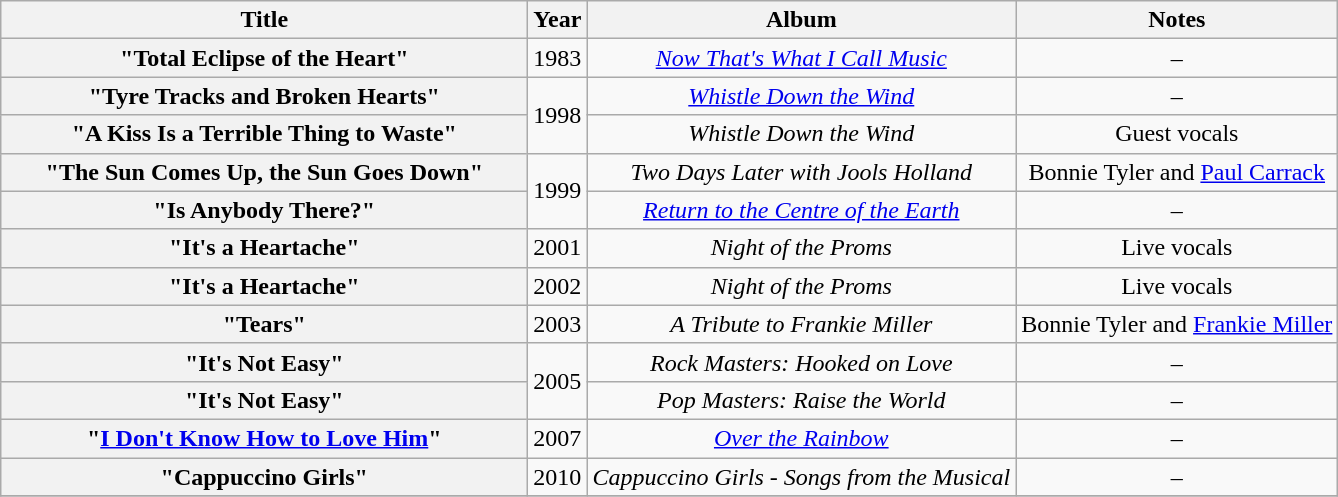<table class="wikitable plainrowheaders" style="text-align:center;">
<tr>
<th scope="col" style="width:21.5em;">Title</th>
<th scope="col">Year</th>
<th scope="col">Album</th>
<th scope="col">Notes</th>
</tr>
<tr>
<th scope="row">"Total Eclipse of the Heart"</th>
<td>1983</td>
<td><em><a href='#'>Now That's What I Call Music</a></em></td>
<td>–</td>
</tr>
<tr>
<th scope="row">"Tyre Tracks and Broken Hearts"</th>
<td rowspan="2">1998</td>
<td><em><a href='#'>Whistle Down the Wind</a></em></td>
<td>–</td>
</tr>
<tr>
<th scope="row">"A Kiss Is a Terrible Thing to Waste"</th>
<td><em>Whistle Down the Wind</em></td>
<td>Guest vocals</td>
</tr>
<tr>
<th scope="row">"The Sun Comes Up, the Sun Goes Down"</th>
<td rowspan="2">1999</td>
<td><em>Two Days Later with Jools Holland</em></td>
<td>Bonnie Tyler and <a href='#'>Paul Carrack</a></td>
</tr>
<tr>
<th scope="row">"Is Anybody There?"</th>
<td><em><a href='#'>Return to the Centre of the Earth</a></em></td>
<td>–</td>
</tr>
<tr>
<th scope="row">"It's a Heartache"</th>
<td>2001</td>
<td><em>Night of the Proms</em></td>
<td>Live vocals</td>
</tr>
<tr>
<th scope="row">"It's a Heartache"</th>
<td>2002</td>
<td><em>Night of the Proms</em></td>
<td>Live vocals</td>
</tr>
<tr>
<th scope="row">"Tears"</th>
<td>2003</td>
<td><em>A Tribute to Frankie Miller</em></td>
<td>Bonnie Tyler and <a href='#'>Frankie Miller</a></td>
</tr>
<tr>
<th scope="row">"It's Not Easy"</th>
<td rowspan="2">2005</td>
<td><em>Rock Masters: Hooked on Love</em></td>
<td>–</td>
</tr>
<tr>
<th scope="row">"It's Not Easy"</th>
<td><em>Pop Masters: Raise the World</em></td>
<td>–</td>
</tr>
<tr>
<th scope="row">"<a href='#'>I Don't Know How to Love Him</a>"</th>
<td>2007</td>
<td><em><a href='#'>Over the Rainbow</a></em></td>
<td>–</td>
</tr>
<tr>
<th scope="row">"Cappuccino Girls"</th>
<td>2010</td>
<td><em>Cappuccino Girls - Songs from the Musical</em></td>
<td>–</td>
</tr>
<tr>
</tr>
</table>
